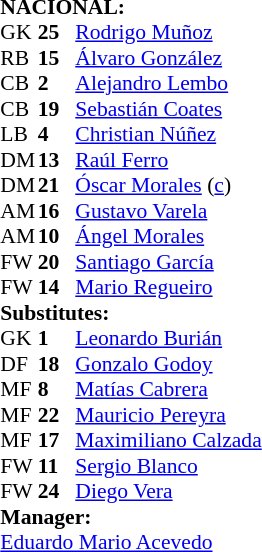<table cellspacing="0" cellpadding="0" style="font-size:90%; margin:auto;">
<tr>
<td colspan="4"><strong>NACIONAL:</strong></td>
</tr>
<tr>
<th width=25></th>
<th width=25></th>
</tr>
<tr>
<td>GK</td>
<td><strong>25</strong></td>
<td> <a href='#'>Rodrigo Muñoz</a></td>
</tr>
<tr>
<td>RB</td>
<td><strong>15</strong></td>
<td> <a href='#'>Álvaro González</a></td>
</tr>
<tr>
<td>CB</td>
<td><strong>2</strong></td>
<td> <a href='#'>Alejandro Lembo</a></td>
</tr>
<tr>
<td>CB</td>
<td><strong>19</strong></td>
<td> <a href='#'>Sebastián Coates</a></td>
</tr>
<tr>
<td>LB</td>
<td><strong>4</strong></td>
<td> <a href='#'>Christian Núñez</a></td>
</tr>
<tr>
<td>DM</td>
<td><strong>13</strong></td>
<td> <a href='#'>Raúl Ferro</a></td>
<td></td>
<td></td>
</tr>
<tr>
<td>DM</td>
<td><strong>21</strong></td>
<td> <a href='#'>Óscar Morales</a> (<a href='#'>c</a>)</td>
<td></td>
</tr>
<tr>
<td>AM</td>
<td><strong>16</strong></td>
<td> <a href='#'>Gustavo Varela</a></td>
<td></td>
<td></td>
</tr>
<tr>
<td>AM</td>
<td><strong>10</strong></td>
<td> <a href='#'>Ángel Morales</a></td>
<td></td>
<td></td>
</tr>
<tr>
<td>FW</td>
<td><strong>20</strong></td>
<td> <a href='#'>Santiago García</a></td>
</tr>
<tr>
<td>FW</td>
<td><strong>14</strong></td>
<td> <a href='#'>Mario Regueiro</a></td>
<td></td>
</tr>
<tr>
<td colspan=3><strong>Substitutes:</strong></td>
</tr>
<tr>
<td>GK</td>
<td><strong>1</strong></td>
<td> <a href='#'>Leonardo Burián</a></td>
</tr>
<tr>
<td>DF</td>
<td><strong>18</strong></td>
<td> <a href='#'>Gonzalo Godoy</a></td>
</tr>
<tr>
<td>MF</td>
<td><strong>8</strong></td>
<td> <a href='#'>Matías Cabrera</a></td>
<td></td>
<td></td>
</tr>
<tr>
<td>MF</td>
<td><strong>22</strong></td>
<td> <a href='#'>Mauricio Pereyra</a></td>
<td></td>
<td></td>
</tr>
<tr>
<td>MF</td>
<td><strong>17</strong></td>
<td> <a href='#'>Maximiliano Calzada</a></td>
<td></td>
<td></td>
</tr>
<tr>
<td>FW</td>
<td><strong>11</strong></td>
<td> <a href='#'>Sergio Blanco</a></td>
</tr>
<tr>
<td>FW</td>
<td><strong>24</strong></td>
<td> <a href='#'>Diego Vera</a></td>
</tr>
<tr>
<td colspan=3><strong>Manager:</strong></td>
</tr>
<tr>
<td colspan=4> <a href='#'>Eduardo Mario Acevedo</a></td>
</tr>
</table>
